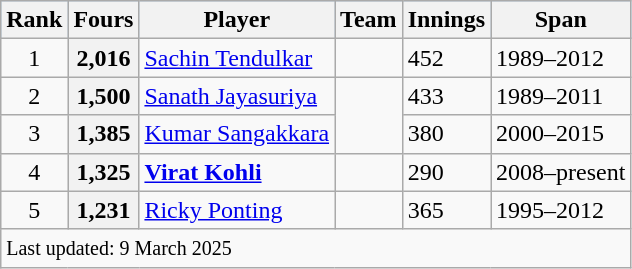<table class="wikitable plainrowheaders sortable">
<tr style="background:#9cf;">
<th>Rank</th>
<th>Fours</th>
<th>Player</th>
<th>Team</th>
<th>Innings</th>
<th>Span</th>
</tr>
<tr>
<td align=center>1</td>
<th>2,016</th>
<td><a href='#'>Sachin Tendulkar</a></td>
<td></td>
<td>452</td>
<td>1989–2012</td>
</tr>
<tr>
<td align=center>2</td>
<th>1,500</th>
<td><a href='#'>Sanath Jayasuriya</a></td>
<td rowspan=2></td>
<td>433</td>
<td>1989–2011</td>
</tr>
<tr>
<td align=center>3</td>
<th>1,385</th>
<td><a href='#'>Kumar Sangakkara</a></td>
<td>380</td>
<td>2000–2015</td>
</tr>
<tr>
<td align=center>4</td>
<th>1,325</th>
<td><strong><a href='#'>Virat Kohli</a></strong></td>
<td></td>
<td>290</td>
<td>2008–present</td>
</tr>
<tr>
<td align=center>5</td>
<th>1,231</th>
<td><a href='#'>Ricky Ponting</a></td>
<td></td>
<td>365</td>
<td>1995–2012</td>
</tr>
<tr class=sortbottom>
<td colspan="6"><small>Last updated: 9 March 2025</small></td>
</tr>
</table>
